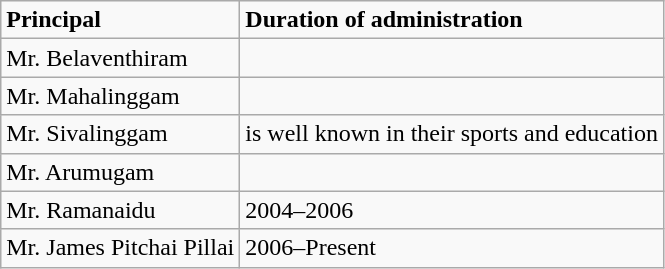<table class="wikitable">
<tr>
<td><strong>Principal</strong></td>
<td><strong>Duration of administration</strong></td>
</tr>
<tr>
<td>Mr. Belaventhiram</td>
<td></td>
</tr>
<tr>
<td>Mr. Mahalinggam</td>
<td></td>
</tr>
<tr>
<td>Mr. Sivalinggam</td>
<td>is well known in their sports and education</td>
</tr>
<tr>
<td>Mr. Arumugam</td>
<td></td>
</tr>
<tr>
<td>Mr. Ramanaidu</td>
<td>2004–2006</td>
</tr>
<tr>
<td>Mr. James Pitchai Pillai</td>
<td>2006–Present</td>
</tr>
</table>
